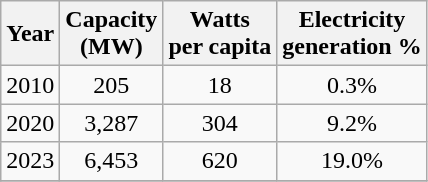<table class="wikitable">
<tr>
<th>Year</th>
<th>Capacity<br> (MW)</th>
<th>Watts<br> per capita</th>
<th>Electricity<br> generation %</th>
</tr>
<tr>
<td align=right>2010</td>
<td align=center>205</td>
<td align=center>18</td>
<td align=center>0.3%</td>
</tr>
<tr>
<td align=right>2020</td>
<td align=center>3,287</td>
<td align=center>304</td>
<td align=center>9.2%</td>
</tr>
<tr>
<td align=right>2023</td>
<td align=center>6,453</td>
<td align=center>620</td>
<td align=center>19.0%</td>
</tr>
<tr>
</tr>
</table>
